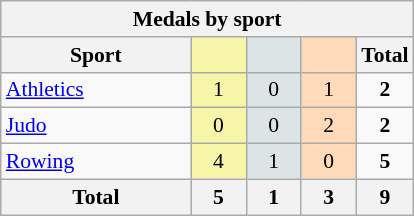<table class="wikitable" style="font-size:90%; text-align:center;">
<tr>
<th colspan=5>Medals by sport</th>
</tr>
<tr>
<th width=120>Sport</th>
<th scope="col" width=30 style="background:#F7F6A8;"></th>
<th scope="col" width=30 style="background:#DCE5E5;"></th>
<th scope="col" width=30 style="background:#FFDAB9;"></th>
<th width=30>Total</th>
</tr>
<tr>
<td align=left><a href='#'>Athletics</a></td>
<td style="background:#F7F6A8;">1</td>
<td style="background:#DCE5E5;">0</td>
<td style="background:#FFDAB9;">1</td>
<td><strong>2</strong></td>
</tr>
<tr>
<td align=left><a href='#'>Judo</a></td>
<td style="background:#F7F6A8;">0</td>
<td style="background:#DCE5E5;">0</td>
<td style="background:#FFDAB9;">2</td>
<td><strong>2</strong></td>
</tr>
<tr>
<td align=left><a href='#'>Rowing</a></td>
<td style="background:#F7F6A8;">4</td>
<td style="background:#DCE5E5;">1</td>
<td style="background:#FFDAB9;">0</td>
<td><strong>5</strong></td>
</tr>
<tr class="sortbottom">
<th>Total</th>
<th>5</th>
<th>1</th>
<th>3</th>
<th>9</th>
</tr>
</table>
